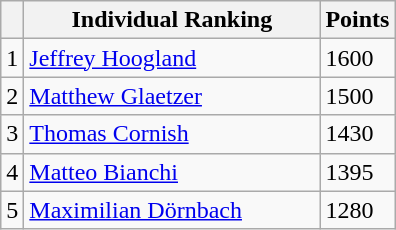<table class="wikitable col3right">
<tr>
<th></th>
<th style="width:190px; white-space:nowrap;">Individual Ranking</th>
<th style="width:20px;">Points</th>
</tr>
<tr>
<td>1</td>
<td> <a href='#'>Jeffrey Hoogland</a></td>
<td>1600</td>
</tr>
<tr>
<td>2</td>
<td> <a href='#'>Matthew Glaetzer</a></td>
<td>1500</td>
</tr>
<tr>
<td>3</td>
<td> <a href='#'>Thomas Cornish</a></td>
<td>1430</td>
</tr>
<tr>
<td>4</td>
<td> <a href='#'>Matteo Bianchi</a></td>
<td>1395</td>
</tr>
<tr>
<td>5</td>
<td> <a href='#'>Maximilian Dörnbach</a></td>
<td>1280</td>
</tr>
</table>
